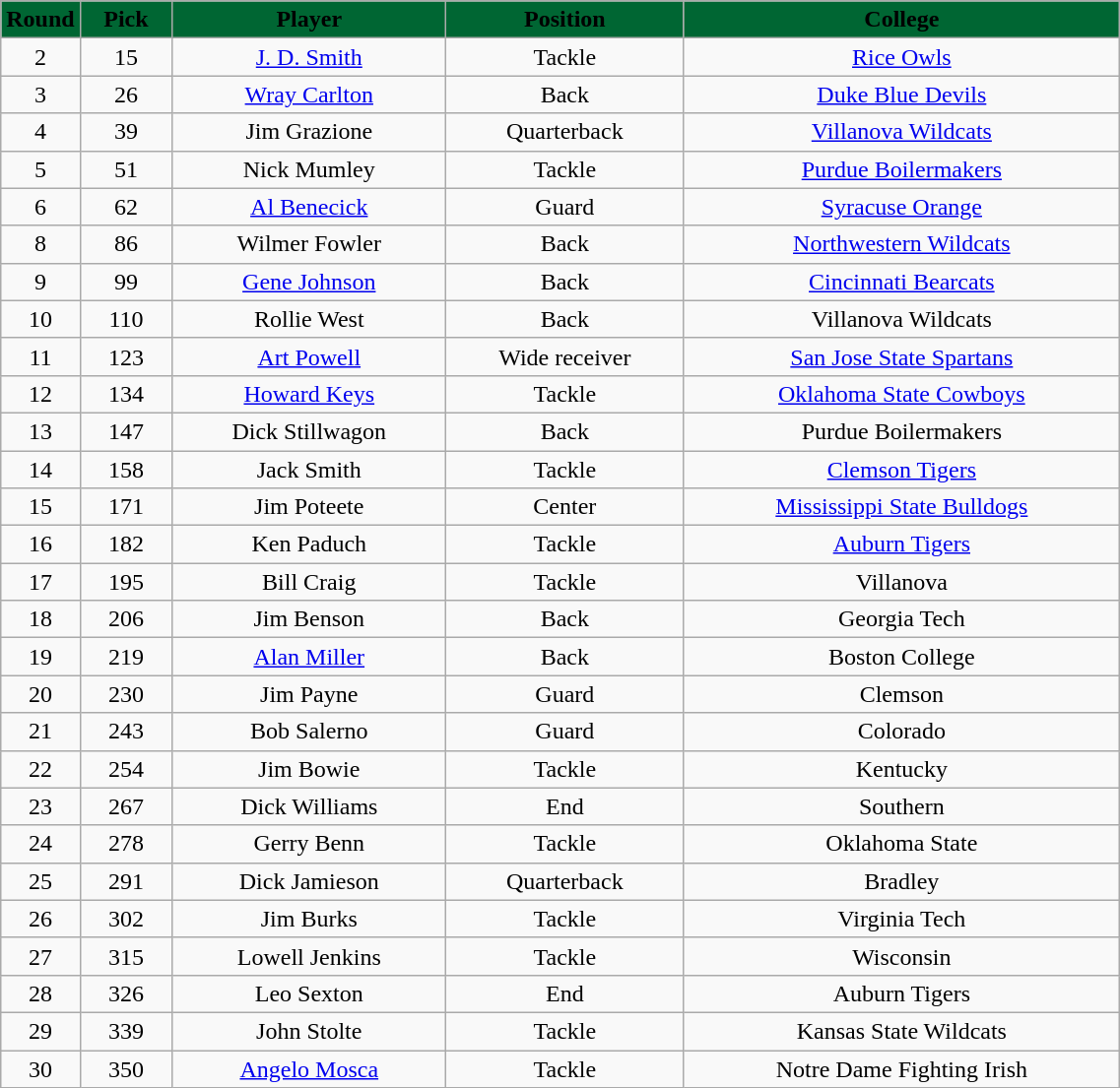<table class="wikitable sortable sortable" style="width: 60%">
<tr>
<th width=3% style="background:#006633;"><span>Round </span></th>
<th !width=3% style="background:#006633;"><span>Pick</span></th>
<th !width=15% style="background:#006633;"><span>Player </span></th>
<th !width=15% style="background:#006633;"><span>Position</span></th>
<th style="background:#006633;"><span>College </span></th>
</tr>
<tr align="center">
<td>2</td>
<td>15</td>
<td><a href='#'>J. D. Smith</a></td>
<td>Tackle</td>
<td><a href='#'>Rice Owls</a></td>
</tr>
<tr align="center">
<td>3</td>
<td>26</td>
<td><a href='#'>Wray Carlton</a></td>
<td>Back</td>
<td><a href='#'>Duke Blue Devils</a></td>
</tr>
<tr align="center">
<td>4</td>
<td>39</td>
<td>Jim Grazione</td>
<td>Quarterback</td>
<td><a href='#'>Villanova Wildcats</a></td>
</tr>
<tr align="center">
<td>5</td>
<td>51</td>
<td>Nick Mumley</td>
<td>Tackle</td>
<td><a href='#'>Purdue Boilermakers</a></td>
</tr>
<tr align="center">
<td>6</td>
<td>62</td>
<td><a href='#'>Al Benecick</a></td>
<td>Guard</td>
<td><a href='#'>Syracuse Orange</a></td>
</tr>
<tr align="center">
<td>8</td>
<td>86</td>
<td>Wilmer Fowler</td>
<td>Back</td>
<td><a href='#'>Northwestern Wildcats</a></td>
</tr>
<tr align="center">
<td>9</td>
<td>99</td>
<td><a href='#'>Gene Johnson</a></td>
<td>Back</td>
<td><a href='#'>Cincinnati Bearcats</a></td>
</tr>
<tr align="center">
<td>10</td>
<td>110</td>
<td>Rollie West</td>
<td>Back</td>
<td>Villanova Wildcats</td>
</tr>
<tr align="center">
<td>11</td>
<td>123</td>
<td><a href='#'>Art Powell</a></td>
<td>Wide receiver</td>
<td><a href='#'>San Jose State Spartans</a></td>
</tr>
<tr align="center">
<td>12</td>
<td>134</td>
<td><a href='#'>Howard Keys</a></td>
<td>Tackle</td>
<td><a href='#'>Oklahoma State Cowboys</a></td>
</tr>
<tr align="center">
<td>13</td>
<td>147</td>
<td>Dick Stillwagon</td>
<td>Back</td>
<td>Purdue Boilermakers</td>
</tr>
<tr align="center">
<td>14</td>
<td>158</td>
<td>Jack Smith</td>
<td>Tackle</td>
<td><a href='#'>Clemson Tigers</a></td>
</tr>
<tr align="center">
<td>15</td>
<td>171</td>
<td>Jim Poteete</td>
<td>Center</td>
<td><a href='#'>Mississippi State Bulldogs</a></td>
</tr>
<tr align="center">
<td>16</td>
<td>182</td>
<td>Ken Paduch</td>
<td>Tackle</td>
<td><a href='#'>Auburn Tigers</a></td>
</tr>
<tr align="center">
<td>17</td>
<td>195</td>
<td>Bill Craig</td>
<td>Tackle</td>
<td>Villanova</td>
</tr>
<tr align="center">
<td>18</td>
<td>206</td>
<td>Jim Benson</td>
<td>Back</td>
<td>Georgia Tech</td>
</tr>
<tr align="center">
<td>19</td>
<td>219</td>
<td><a href='#'>Alan Miller</a></td>
<td>Back</td>
<td>Boston College</td>
</tr>
<tr align="center">
<td>20</td>
<td>230</td>
<td>Jim Payne</td>
<td>Guard</td>
<td>Clemson</td>
</tr>
<tr align="center">
<td>21</td>
<td>243</td>
<td>Bob Salerno</td>
<td>Guard</td>
<td>Colorado</td>
</tr>
<tr align="center">
<td>22</td>
<td>254</td>
<td>Jim Bowie</td>
<td>Tackle</td>
<td>Kentucky</td>
</tr>
<tr align="center">
<td>23</td>
<td>267</td>
<td>Dick Williams</td>
<td>End</td>
<td>Southern</td>
</tr>
<tr align="center">
<td>24</td>
<td>278</td>
<td>Gerry Benn</td>
<td>Tackle</td>
<td>Oklahoma State</td>
</tr>
<tr align="center">
<td>25</td>
<td>291</td>
<td>Dick Jamieson</td>
<td>Quarterback</td>
<td>Bradley</td>
</tr>
<tr align="center">
<td>26</td>
<td>302</td>
<td>Jim Burks</td>
<td>Tackle</td>
<td>Virginia Tech</td>
</tr>
<tr align="center">
<td>27</td>
<td>315</td>
<td>Lowell Jenkins</td>
<td>Tackle</td>
<td>Wisconsin</td>
</tr>
<tr align="center">
<td>28</td>
<td>326</td>
<td>Leo Sexton</td>
<td>End</td>
<td>Auburn Tigers</td>
</tr>
<tr align="center">
<td>29</td>
<td>339</td>
<td>John Stolte</td>
<td>Tackle</td>
<td>Kansas State Wildcats</td>
</tr>
<tr align="center">
<td>30</td>
<td>350</td>
<td><a href='#'>Angelo Mosca</a></td>
<td>Tackle</td>
<td>Notre Dame Fighting Irish</td>
</tr>
</table>
